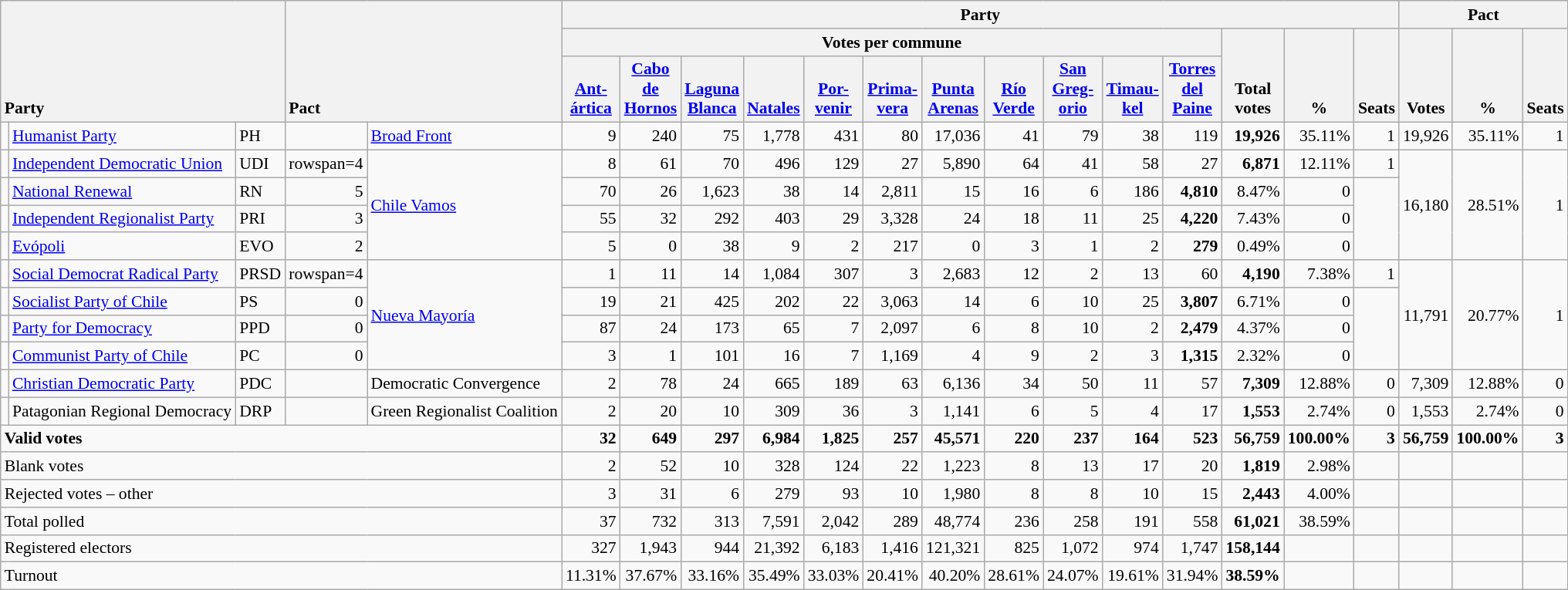<table class="wikitable" border="1" style="font-size:90%; text-align:right; white-space: nowrap;">
<tr>
<th style="text-align:left;" valign=bottom rowspan=3 colspan=3>Party</th>
<th style="text-align:left;" valign=bottom rowspan=3 colspan=2>Pact</th>
<th colspan=14>Party</th>
<th colspan=3>Pact</th>
</tr>
<tr>
<th colspan=11>Votes per commune</th>
<th align=center valign=bottom rowspan=2 width="40">Total<br>votes</th>
<th align=center valign=bottom rowspan=2 width="40">%</th>
<th align=center valign=bottom rowspan=2>Seats</th>
<th align=center valign=bottom rowspan=2 width="40">Votes</th>
<th align=center valign=bottom rowspan=2 width="40">%</th>
<th align=center valign=bottom rowspan=2>Seats</th>
</tr>
<tr>
<th align=center valign=bottom width="40"><a href='#'>Ant-<br>ártica</a></th>
<th align=center valign=bottom width="40"><a href='#'>Cabo<br>de<br>Hornos</a></th>
<th align=center valign=bottom width="40"><a href='#'>Laguna<br>Blanca</a></th>
<th align=center valign=bottom width="40"><a href='#'>Natales</a></th>
<th align=center valign=bottom width="40"><a href='#'>Por-<br>venir</a></th>
<th align=center valign=bottom width="40"><a href='#'>Prima-<br>vera</a></th>
<th align=center valign=bottom width="40"><a href='#'>Punta<br>Arenas</a></th>
<th align=center valign=bottom width="40"><a href='#'>Río<br>Verde</a></th>
<th align=center valign=bottom width="40"><a href='#'>San<br>Greg-<br>orio</a></th>
<th align=center valign=bottom width="40"><a href='#'>Timau-<br>kel</a></th>
<th align=center valign=bottom width="40"><a href='#'>Torres<br>del<br>Paine</a></th>
</tr>
<tr>
<td></td>
<td align=left><a href='#'>Humanist Party</a></td>
<td align=left>PH</td>
<td></td>
<td align=left><a href='#'>Broad Front</a></td>
<td>9</td>
<td>240</td>
<td>75</td>
<td>1,778</td>
<td>431</td>
<td>80</td>
<td>17,036</td>
<td>41</td>
<td>79</td>
<td>38</td>
<td>119</td>
<td><strong>19,926</strong></td>
<td>35.11%</td>
<td>1</td>
<td>19,926</td>
<td>35.11%</td>
<td>1</td>
</tr>
<tr>
<td></td>
<td align=left><a href='#'>Independent Democratic Union</a></td>
<td align=left>UDI</td>
<td>rowspan=4 </td>
<td rowspan=4 align=left><a href='#'>Chile Vamos</a></td>
<td>8</td>
<td>61</td>
<td>70</td>
<td>496</td>
<td>129</td>
<td>27</td>
<td>5,890</td>
<td>64</td>
<td>41</td>
<td>58</td>
<td>27</td>
<td><strong>6,871</strong></td>
<td>12.11%</td>
<td>1</td>
<td rowspan=4>16,180</td>
<td rowspan=4>28.51%</td>
<td rowspan=4>1</td>
</tr>
<tr>
<td></td>
<td align=left><a href='#'>National Renewal</a></td>
<td align=left>RN</td>
<td>5</td>
<td>70</td>
<td>26</td>
<td>1,623</td>
<td>38</td>
<td>14</td>
<td>2,811</td>
<td>15</td>
<td>16</td>
<td>6</td>
<td>186</td>
<td><strong>4,810</strong></td>
<td>8.47%</td>
<td>0</td>
</tr>
<tr>
<td></td>
<td align=left><a href='#'>Independent Regionalist Party</a></td>
<td align=left>PRI</td>
<td>3</td>
<td>55</td>
<td>32</td>
<td>292</td>
<td>403</td>
<td>29</td>
<td>3,328</td>
<td>24</td>
<td>18</td>
<td>11</td>
<td>25</td>
<td><strong>4,220</strong></td>
<td>7.43%</td>
<td>0</td>
</tr>
<tr>
<td></td>
<td align=left><a href='#'>Evópoli</a></td>
<td align=left>EVO</td>
<td>2</td>
<td>5</td>
<td>0</td>
<td>38</td>
<td>9</td>
<td>2</td>
<td>217</td>
<td>0</td>
<td>3</td>
<td>1</td>
<td>2</td>
<td><strong>279</strong></td>
<td>0.49%</td>
<td>0</td>
</tr>
<tr>
<td></td>
<td align=left><a href='#'>Social Democrat Radical Party</a></td>
<td align=left>PRSD</td>
<td>rowspan=4 </td>
<td rowspan=4 align=left><a href='#'>Nueva Mayoría</a></td>
<td>1</td>
<td>11</td>
<td>14</td>
<td>1,084</td>
<td>307</td>
<td>3</td>
<td>2,683</td>
<td>12</td>
<td>2</td>
<td>13</td>
<td>60</td>
<td><strong>4,190</strong></td>
<td>7.38%</td>
<td>1</td>
<td rowspan=4>11,791</td>
<td rowspan=4>20.77%</td>
<td rowspan=4>1</td>
</tr>
<tr>
<td></td>
<td align=left><a href='#'>Socialist Party of Chile</a></td>
<td align=left>PS</td>
<td>0</td>
<td>19</td>
<td>21</td>
<td>425</td>
<td>202</td>
<td>22</td>
<td>3,063</td>
<td>14</td>
<td>6</td>
<td>10</td>
<td>25</td>
<td><strong>3,807</strong></td>
<td>6.71%</td>
<td>0</td>
</tr>
<tr>
<td></td>
<td align=left><a href='#'>Party for Democracy</a></td>
<td align=left>PPD</td>
<td>0</td>
<td>87</td>
<td>24</td>
<td>173</td>
<td>65</td>
<td>7</td>
<td>2,097</td>
<td>6</td>
<td>8</td>
<td>10</td>
<td>2</td>
<td><strong>2,479</strong></td>
<td>4.37%</td>
<td>0</td>
</tr>
<tr>
<td></td>
<td align=left><a href='#'>Communist Party of Chile</a></td>
<td align=left>PC</td>
<td>0</td>
<td>3</td>
<td>1</td>
<td>101</td>
<td>16</td>
<td>7</td>
<td>1,169</td>
<td>4</td>
<td>9</td>
<td>2</td>
<td>3</td>
<td><strong>1,315</strong></td>
<td>2.32%</td>
<td>0</td>
</tr>
<tr>
<td></td>
<td align=left><a href='#'>Christian Democratic Party</a></td>
<td align=left>PDC</td>
<td></td>
<td align=left>Democratic Convergence</td>
<td>2</td>
<td>78</td>
<td>24</td>
<td>665</td>
<td>189</td>
<td>63</td>
<td>6,136</td>
<td>34</td>
<td>50</td>
<td>11</td>
<td>57</td>
<td><strong>7,309</strong></td>
<td>12.88%</td>
<td>0</td>
<td>7,309</td>
<td>12.88%</td>
<td>0</td>
</tr>
<tr>
<td></td>
<td align=left>Patagonian Regional Democracy</td>
<td align=left>DRP</td>
<td></td>
<td align=left>Green Regionalist Coalition</td>
<td>2</td>
<td>20</td>
<td>10</td>
<td>309</td>
<td>36</td>
<td>3</td>
<td>1,141</td>
<td>6</td>
<td>5</td>
<td>4</td>
<td>17</td>
<td><strong>1,553</strong></td>
<td>2.74%</td>
<td>0</td>
<td>1,553</td>
<td>2.74%</td>
<td>0</td>
</tr>
<tr style="font-weight:bold">
<td align=left colspan=5>Valid votes</td>
<td>32</td>
<td>649</td>
<td>297</td>
<td>6,984</td>
<td>1,825</td>
<td>257</td>
<td>45,571</td>
<td>220</td>
<td>237</td>
<td>164</td>
<td>523</td>
<td>56,759</td>
<td>100.00%</td>
<td>3</td>
<td>56,759</td>
<td>100.00%</td>
<td>3</td>
</tr>
<tr>
<td align=left colspan=5>Blank votes</td>
<td>2</td>
<td>52</td>
<td>10</td>
<td>328</td>
<td>124</td>
<td>22</td>
<td>1,223</td>
<td>8</td>
<td>13</td>
<td>17</td>
<td>20</td>
<td><strong>1,819</strong></td>
<td>2.98%</td>
<td></td>
<td></td>
<td></td>
<td></td>
</tr>
<tr>
<td align=left colspan=5>Rejected votes – other</td>
<td>3</td>
<td>31</td>
<td>6</td>
<td>279</td>
<td>93</td>
<td>10</td>
<td>1,980</td>
<td>8</td>
<td>8</td>
<td>10</td>
<td>15</td>
<td><strong>2,443</strong></td>
<td>4.00%</td>
<td></td>
<td></td>
<td></td>
<td></td>
</tr>
<tr>
<td align=left colspan=5>Total polled</td>
<td>37</td>
<td>732</td>
<td>313</td>
<td>7,591</td>
<td>2,042</td>
<td>289</td>
<td>48,774</td>
<td>236</td>
<td>258</td>
<td>191</td>
<td>558</td>
<td><strong>61,021</strong></td>
<td>38.59%</td>
<td></td>
<td></td>
<td></td>
<td></td>
</tr>
<tr>
<td align=left colspan=5>Registered electors</td>
<td>327</td>
<td>1,943</td>
<td>944</td>
<td>21,392</td>
<td>6,183</td>
<td>1,416</td>
<td>121,321</td>
<td>825</td>
<td>1,072</td>
<td>974</td>
<td>1,747</td>
<td><strong>158,144</strong></td>
<td></td>
<td></td>
<td></td>
<td></td>
<td></td>
</tr>
<tr>
<td align=left colspan=5>Turnout</td>
<td>11.31%</td>
<td>37.67%</td>
<td>33.16%</td>
<td>35.49%</td>
<td>33.03%</td>
<td>20.41%</td>
<td>40.20%</td>
<td>28.61%</td>
<td>24.07%</td>
<td>19.61%</td>
<td>31.94%</td>
<td><strong>38.59%</strong></td>
<td></td>
<td></td>
<td></td>
<td></td>
<td></td>
</tr>
</table>
